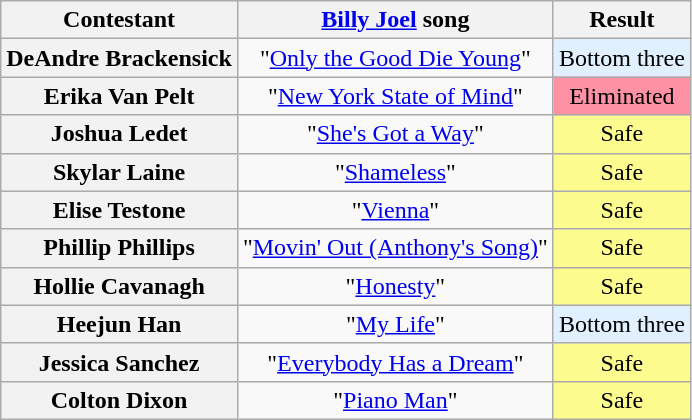<table class="wikitable unsortable" style="text-align:center;">
<tr>
<th scope="col">Contestant</th>
<th scope="col"><a href='#'>Billy Joel</a> song</th>
<th scope="col">Result</th>
</tr>
<tr>
<th scope="row">DeAndre Brackensick</th>
<td>"<a href='#'>Only the Good Die Young</a>"</td>
<td bgcolor="E0F0FF">Bottom three</td>
</tr>
<tr>
<th scope="row">Erika Van Pelt</th>
<td>"<a href='#'>New York State of Mind</a>"</td>
<td bgcolor="FF91A4">Eliminated</td>
</tr>
<tr>
<th scope="row">Joshua Ledet</th>
<td>"<a href='#'>She's Got a Way</a>"</td>
<td bgcolor="FDFC8F">Safe</td>
</tr>
<tr>
<th scope="row">Skylar Laine</th>
<td>"<a href='#'>Shameless</a>"</td>
<td bgcolor="FDFC8F">Safe</td>
</tr>
<tr>
<th scope="row">Elise Testone</th>
<td>"<a href='#'>Vienna</a>"</td>
<td bgcolor="FDFC8F">Safe</td>
</tr>
<tr>
<th scope="row">Phillip Phillips</th>
<td>"<a href='#'>Movin' Out (Anthony's Song)</a>"</td>
<td bgcolor="FDFC8F">Safe</td>
</tr>
<tr>
<th scope="row">Hollie Cavanagh</th>
<td>"<a href='#'>Honesty</a>"</td>
<td bgcolor="FDFC8F">Safe</td>
</tr>
<tr>
<th scope="row">Heejun Han</th>
<td>"<a href='#'>My Life</a>"</td>
<td bgcolor="E0F0FF">Bottom three</td>
</tr>
<tr>
<th scope="row">Jessica Sanchez</th>
<td>"<a href='#'>Everybody Has a Dream</a>"</td>
<td bgcolor="FDFC8F">Safe</td>
</tr>
<tr>
<th scope="row">Colton Dixon</th>
<td>"<a href='#'>Piano Man</a>"</td>
<td bgcolor="FDFC8F">Safe</td>
</tr>
</table>
